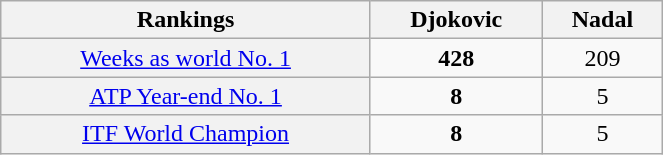<table class=wikitable style="width:35%;text-align:center">
<tr>
<th>Rankings</th>
<th>Djokovic</th>
<th>Nadal</th>
</tr>
<tr>
<td style="background:#F2F2F2"><a href='#'>Weeks as world No. 1</a></td>
<td><strong>428</strong></td>
<td>209</td>
</tr>
<tr>
<td style="background:#F2F2F2"><a href='#'>ATP Year-end No. 1</a></td>
<td><strong>8</strong></td>
<td>5</td>
</tr>
<tr>
<td style="background:#F2F2F2"><a href='#'>ITF World Champion</a></td>
<td><strong>8</strong></td>
<td>5</td>
</tr>
</table>
